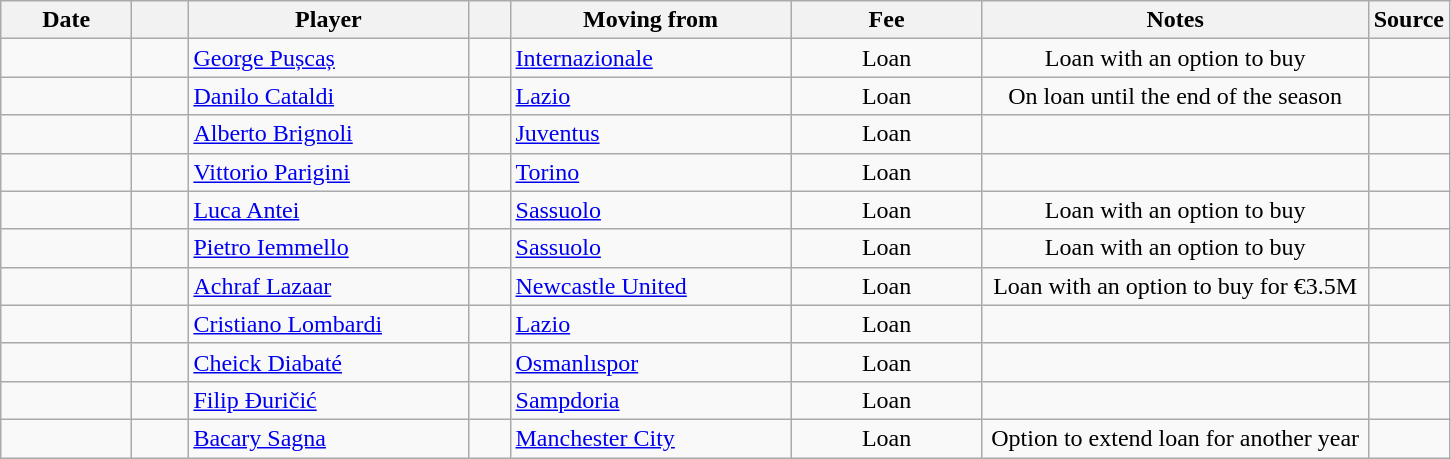<table class="wikitable sortable">
<tr>
<th style="width:80px;">Date</th>
<th style="width:30px;"></th>
<th style="width:180px;">Player</th>
<th style="width:20px;"></th>
<th style="width:180px;">Moving from</th>
<th style="width:120px;" class="unsortable">Fee</th>
<th style="width:250px;" class="unsortable">Notes</th>
<th style="width:20px;">Source</th>
</tr>
<tr>
<td></td>
<td align=center></td>
<td> <a href='#'>George Pușcaș</a></td>
<td align=center></td>
<td> <a href='#'>Internazionale</a></td>
<td align=center>Loan</td>
<td align=center>Loan with an option to buy</td>
<td></td>
</tr>
<tr>
<td></td>
<td align=center></td>
<td> <a href='#'>Danilo Cataldi</a></td>
<td align=center></td>
<td> <a href='#'>Lazio</a></td>
<td align=center>Loan</td>
<td align=center>On loan until the end of the season</td>
<td></td>
</tr>
<tr>
<td></td>
<td align=center></td>
<td> <a href='#'>Alberto Brignoli</a></td>
<td align=center></td>
<td> <a href='#'>Juventus</a></td>
<td align=center>Loan</td>
<td align=center></td>
<td></td>
</tr>
<tr>
<td></td>
<td align=center></td>
<td> <a href='#'>Vittorio Parigini</a></td>
<td align=center></td>
<td> <a href='#'>Torino</a></td>
<td align=center>Loan</td>
<td align=center></td>
<td></td>
</tr>
<tr>
<td></td>
<td align=center></td>
<td> <a href='#'>Luca Antei</a></td>
<td align=center></td>
<td> <a href='#'>Sassuolo</a></td>
<td align=center>Loan</td>
<td align=center>Loan with an option to buy</td>
<td></td>
</tr>
<tr>
<td></td>
<td align=center></td>
<td> <a href='#'>Pietro Iemmello</a></td>
<td align=center></td>
<td> <a href='#'>Sassuolo</a></td>
<td align=center>Loan</td>
<td align=center>Loan with an option to buy</td>
<td></td>
</tr>
<tr>
<td></td>
<td align=center></td>
<td> <a href='#'>Achraf Lazaar</a></td>
<td align=center></td>
<td> <a href='#'>Newcastle United</a></td>
<td align=center>Loan</td>
<td align=center>Loan with an option to buy for €3.5M</td>
<td></td>
</tr>
<tr>
<td></td>
<td align=center></td>
<td> <a href='#'>Cristiano Lombardi</a></td>
<td align=center></td>
<td> <a href='#'>Lazio</a></td>
<td align=center>Loan</td>
<td align=center></td>
<td></td>
</tr>
<tr>
<td></td>
<td align=center></td>
<td> <a href='#'>Cheick Diabaté</a></td>
<td align=center></td>
<td> <a href='#'>Osmanlıspor</a></td>
<td align=center>Loan</td>
<td align=center></td>
<td></td>
</tr>
<tr>
<td></td>
<td align=center></td>
<td> <a href='#'>Filip Đuričić</a></td>
<td align=center></td>
<td> <a href='#'>Sampdoria</a></td>
<td align=center>Loan</td>
<td align=center></td>
<td></td>
</tr>
<tr>
<td></td>
<td align=center></td>
<td> <a href='#'>Bacary Sagna</a></td>
<td align=center></td>
<td> <a href='#'>Manchester City</a></td>
<td align=center>Loan</td>
<td align=center>Option to extend loan for another year</td>
<td></td>
</tr>
</table>
